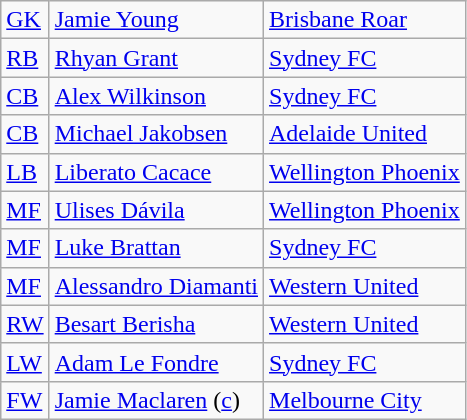<table class="wikitable">
<tr>
<td><a href='#'>GK</a></td>
<td> <a href='#'>Jamie Young</a></td>
<td><a href='#'>Brisbane Roar</a></td>
</tr>
<tr>
<td><a href='#'>RB</a></td>
<td> <a href='#'>Rhyan Grant</a></td>
<td><a href='#'>Sydney FC</a></td>
</tr>
<tr>
<td><a href='#'>CB</a></td>
<td> <a href='#'>Alex Wilkinson</a></td>
<td><a href='#'>Sydney FC</a></td>
</tr>
<tr>
<td><a href='#'>CB</a></td>
<td> <a href='#'>Michael Jakobsen</a></td>
<td><a href='#'>Adelaide United</a></td>
</tr>
<tr>
<td><a href='#'>LB</a></td>
<td> <a href='#'>Liberato Cacace</a></td>
<td><a href='#'>Wellington Phoenix</a></td>
</tr>
<tr>
<td><a href='#'>MF</a></td>
<td> <a href='#'>Ulises Dávila</a></td>
<td><a href='#'>Wellington Phoenix</a></td>
</tr>
<tr>
<td><a href='#'>MF</a></td>
<td> <a href='#'>Luke Brattan</a></td>
<td><a href='#'>Sydney FC</a></td>
</tr>
<tr>
<td><a href='#'>MF</a></td>
<td> <a href='#'>Alessandro Diamanti</a></td>
<td><a href='#'>Western United</a></td>
</tr>
<tr>
<td><a href='#'>RW</a></td>
<td> <a href='#'>Besart Berisha</a></td>
<td><a href='#'>Western United</a></td>
</tr>
<tr>
<td><a href='#'>LW</a></td>
<td> <a href='#'>Adam Le Fondre</a></td>
<td><a href='#'>Sydney FC</a></td>
</tr>
<tr>
<td><a href='#'>FW</a></td>
<td> <a href='#'>Jamie Maclaren</a> (<a href='#'>c</a>)</td>
<td><a href='#'>Melbourne City</a></td>
</tr>
</table>
